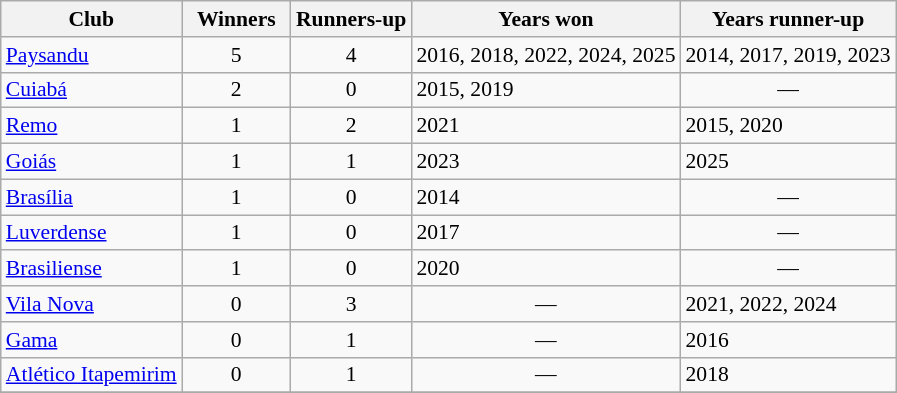<table class="wikitable sortable" style="font-size: 90%">
<tr>
<th class="unsortable">Club</th>
<th width=66>Winners</th>
<th>Runners-up</th>
<th class="unsortable">Years won</th>
<th class="unsortable">Years runner-up</th>
</tr>
<tr>
<td> <a href='#'>Paysandu</a></td>
<td align=center>5</td>
<td align=center>4</td>
<td>2016, 2018, 2022, 2024, 2025</td>
<td>2014, 2017, 2019, 2023</td>
</tr>
<tr>
<td> <a href='#'>Cuiabá</a></td>
<td align=center>2</td>
<td align=center>0</td>
<td>2015, 2019</td>
<td align=center>—</td>
</tr>
<tr>
<td> <a href='#'>Remo</a></td>
<td align=center>1</td>
<td align=center>2</td>
<td>2021</td>
<td>2015, 2020</td>
</tr>
<tr>
<td> <a href='#'>Goiás</a></td>
<td align=center>1</td>
<td align=center>1</td>
<td>2023</td>
<td>2025</td>
</tr>
<tr>
<td> <a href='#'>Brasília</a></td>
<td align=center>1</td>
<td align=center>0</td>
<td>2014</td>
<td align=center>—</td>
</tr>
<tr>
<td> <a href='#'>Luverdense</a></td>
<td align=center>1</td>
<td align=center>0</td>
<td>2017</td>
<td align=center>—</td>
</tr>
<tr>
<td> <a href='#'>Brasiliense</a></td>
<td align=center>1</td>
<td align=center>0</td>
<td>2020</td>
<td align=center>—</td>
</tr>
<tr>
<td> <a href='#'>Vila Nova</a></td>
<td align=center>0</td>
<td align=center>3</td>
<td align=center>—</td>
<td>2021, 2022, 2024</td>
</tr>
<tr>
<td> <a href='#'>Gama</a></td>
<td align=center>0</td>
<td align=center>1</td>
<td align=center>—</td>
<td>2016</td>
</tr>
<tr>
<td> <a href='#'>Atlético Itapemirim</a></td>
<td align=center>0</td>
<td align=center>1</td>
<td align=center>—</td>
<td>2018</td>
</tr>
<tr>
</tr>
</table>
